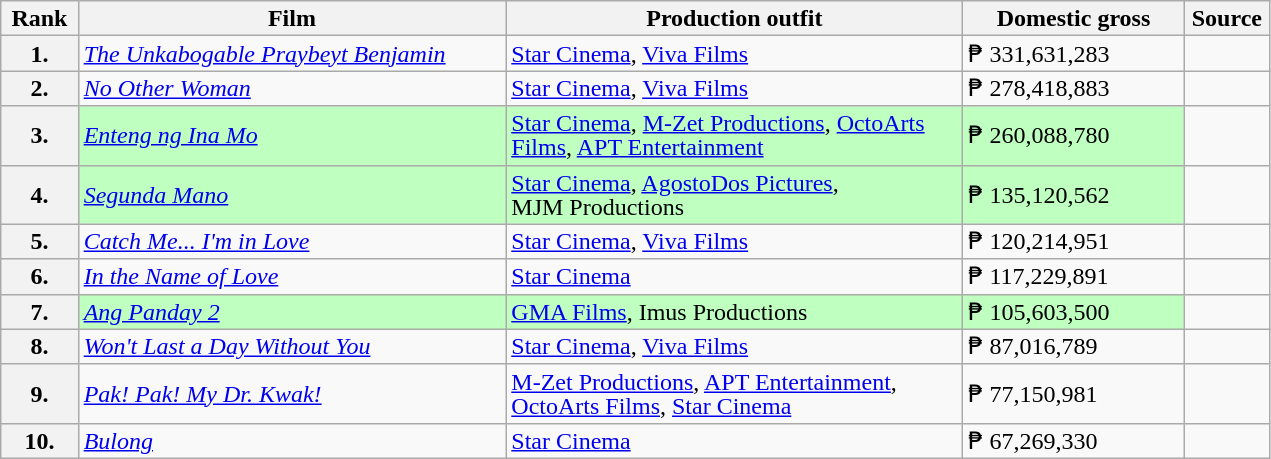<table class="wikitable" style="text-align:left; font-size:100%; line-height:16px;" width="67%">
<tr>
<th style="width:05%;">Rank</th>
<th style="width:29%;">Film</th>
<th style="width:31%;">Production outfit</th>
<th style="width:15%;">Domestic gross</th>
<th style="width:02%;">Source</th>
</tr>
<tr>
<th>1.</th>
<td><em><a href='#'>The Unkabogable Praybeyt Benjamin</a></em></td>
<td><a href='#'>Star Cinema</a>, <a href='#'>Viva Films</a></td>
<td>₱ 331,631,283</td>
<td style="text-align:center;"></td>
</tr>
<tr>
<th>2.</th>
<td><em><a href='#'>No Other Woman</a></em></td>
<td><a href='#'>Star Cinema</a>, <a href='#'>Viva Films</a></td>
<td>₱ 278,418,883</td>
<td style="text-align:center;"></td>
</tr>
<tr>
<th>3.</th>
<td style="background:#BFFFC0;"><em><a href='#'>Enteng ng Ina Mo</a></em></td>
<td style="background:#BFFFC0;"><a href='#'>Star Cinema</a>, <a href='#'>M-Zet Productions</a>, <a href='#'>OctoArts Films</a>, <a href='#'>APT Entertainment</a></td>
<td style="background:#BFFFC0; text-align:left;">₱ 260,088,780</td>
<td style="text-align:center;"></td>
</tr>
<tr>
<th>4.</th>
<td style="background:#BFFFC0;"><em><a href='#'>Segunda Mano</a></em></td>
<td style="background:#BFFFC0;"><a href='#'>Star Cinema</a>, <a href='#'>AgostoDos Pictures</a>,<br>MJM Productions</td>
<td style="background:#BFFFC0; text-align:left;">₱ 135,120,562</td>
<td style="text-align:center;"></td>
</tr>
<tr>
<th>5.</th>
<td><em><a href='#'>Catch Me... I'm in Love</a></em></td>
<td><a href='#'>Star Cinema</a>, <a href='#'>Viva Films</a></td>
<td>₱ 120,214,951</td>
<td style="text-align:center;"></td>
</tr>
<tr>
<th>6.</th>
<td><em><a href='#'>In the Name of Love</a></em></td>
<td><a href='#'>Star Cinema</a></td>
<td>₱ 117,229,891</td>
<td style="text-align:center;"></td>
</tr>
<tr>
<th>7.</th>
<td style="background:#BFFFC0;"><em><a href='#'>Ang Panday 2</a></em></td>
<td style="background:#BFFFC0;"><a href='#'>GMA Films</a>, Imus Productions</td>
<td style="background:#BFFFC0;">₱ 105,603,500</td>
<td style="text-align:center;"></td>
</tr>
<tr>
<th>8.</th>
<td><em><a href='#'>Won't Last a Day Without You</a></em></td>
<td><a href='#'>Star Cinema</a>, <a href='#'>Viva Films</a></td>
<td>₱ 87,016,789</td>
<td style="text-align:center;"></td>
</tr>
<tr>
<th>9.</th>
<td><em><a href='#'>Pak! Pak! My Dr. Kwak!</a></em></td>
<td><a href='#'>M-Zet Productions</a>, <a href='#'>APT Entertainment</a>, <a href='#'>OctoArts Films</a>, <a href='#'>Star Cinema</a></td>
<td>₱ 77,150,981</td>
<td style="text-align:center;"></td>
</tr>
<tr>
<th>10.</th>
<td><em><a href='#'>Bulong</a></em></td>
<td><a href='#'>Star Cinema</a></td>
<td>₱ 67,269,330</td>
<td style="text-align:center;"></td>
</tr>
</table>
